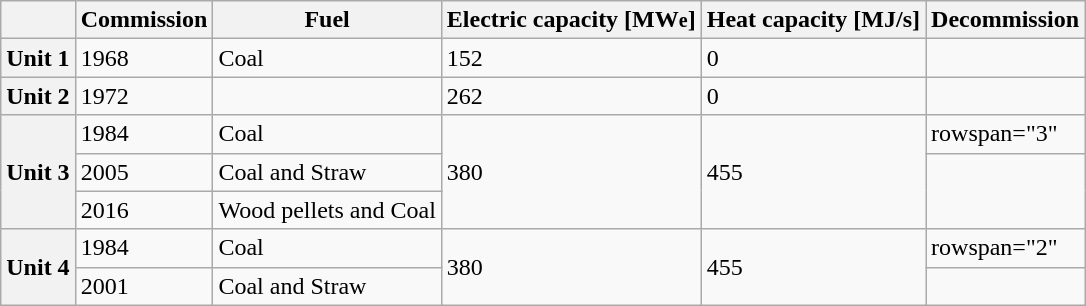<table class="wikitable">
<tr>
<th></th>
<th>Commission</th>
<th>Fuel</th>
<th>Electric capacity [MW<small>e</small>]</th>
<th>Heat capacity [MJ/s]</th>
<th>Decommission</th>
</tr>
<tr>
<th>Unit 1</th>
<td>1968</td>
<td>Coal</td>
<td>152</td>
<td>0</td>
<td></td>
</tr>
<tr>
<th>Unit 2</th>
<td>1972</td>
<td></td>
<td>262</td>
<td>0</td>
<td></td>
</tr>
<tr>
<th rowspan="3">Unit 3</th>
<td>1984</td>
<td>Coal</td>
<td rowspan="3">380</td>
<td rowspan="3">455</td>
<td>rowspan="3" </td>
</tr>
<tr>
<td>2005</td>
<td>Coal and Straw</td>
</tr>
<tr>
<td>2016</td>
<td>Wood pellets and Coal</td>
</tr>
<tr>
<th rowspan="2">Unit 4</th>
<td>1984</td>
<td>Coal</td>
<td rowspan="2">380</td>
<td rowspan="2">455</td>
<td>rowspan="2" </td>
</tr>
<tr>
<td>2001</td>
<td>Coal and Straw</td>
</tr>
</table>
